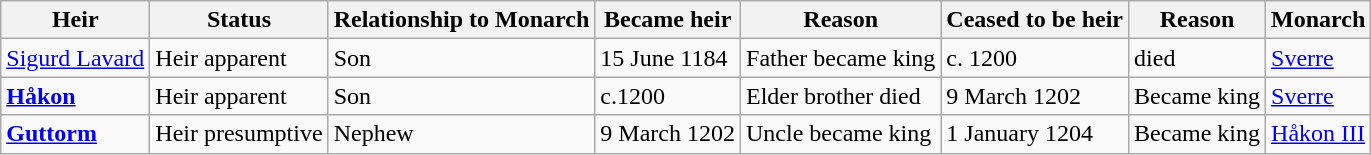<table class="wikitable">
<tr>
<th>Heir</th>
<th>Status</th>
<th>Relationship to Monarch</th>
<th>Became heir</th>
<th>Reason</th>
<th>Ceased to be heir</th>
<th>Reason</th>
<th>Monarch</th>
</tr>
<tr>
<td><a href='#'>Sigurd Lavard</a></td>
<td>Heir apparent</td>
<td>Son</td>
<td>15 June 1184</td>
<td>Father became king</td>
<td>c. 1200</td>
<td>died</td>
<td><a href='#'>Sverre</a></td>
</tr>
<tr>
<td><strong><a href='#'>Håkon</a></strong></td>
<td>Heir apparent</td>
<td>Son</td>
<td>c.1200</td>
<td>Elder brother died</td>
<td>9 March 1202</td>
<td>Became king</td>
<td><a href='#'>Sverre</a></td>
</tr>
<tr>
<td><strong><a href='#'>Guttorm</a></strong></td>
<td>Heir presumptive</td>
<td>Nephew</td>
<td>9 March 1202</td>
<td>Uncle became king</td>
<td>1 January 1204</td>
<td>Became king</td>
<td><a href='#'>Håkon III</a></td>
</tr>
</table>
